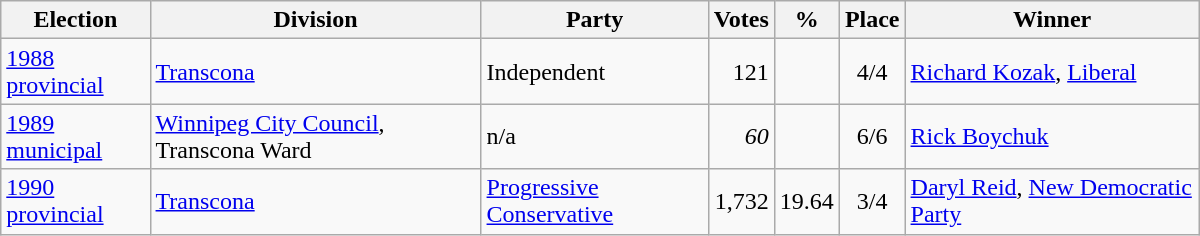<table class="wikitable" width="800">
<tr>
<th align="left">Election</th>
<th align="left">Division</th>
<th align="left">Party</th>
<th align="right">Votes</th>
<th align="right">%</th>
<th align="center">Place</th>
<th align="center">Winner</th>
</tr>
<tr>
<td align="left"><a href='#'>1988 provincial</a></td>
<td align="left"><a href='#'>Transcona</a></td>
<td align="left">Independent</td>
<td align="right">121</td>
<td align="right"></td>
<td align="center">4/4</td>
<td align="left"><a href='#'>Richard Kozak</a>, <a href='#'>Liberal</a></td>
</tr>
<tr>
<td align="left"><a href='#'>1989 municipal</a></td>
<td align="left"><a href='#'>Winnipeg City Council</a>, Transcona Ward</td>
<td align="left">n/a</td>
<td align="right"><em>60</em></td>
<td align="right"></td>
<td align="center">6/6</td>
<td align="left"><a href='#'>Rick Boychuk</a></td>
</tr>
<tr>
<td align="left"><a href='#'>1990 provincial</a></td>
<td align="left"><a href='#'>Transcona</a></td>
<td align="left"><a href='#'>Progressive Conservative</a></td>
<td align="right">1,732</td>
<td align="right">19.64</td>
<td align="center">3/4</td>
<td align="left"><a href='#'>Daryl Reid</a>, <a href='#'>New Democratic Party</a></td>
</tr>
</table>
